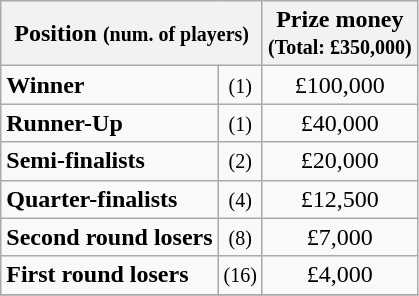<table class="wikitable">
<tr>
<th colspan=2>Position <small>(num. of players)</small></th>
<th>Prize money<br><small>(Total: £350,000)</small></th>
</tr>
<tr>
<td><strong>Winner</strong></td>
<td align=center><small>(1)</small></td>
<td align=center>£100,000</td>
</tr>
<tr>
<td><strong>Runner-Up</strong></td>
<td align=center><small>(1)</small></td>
<td align=center>£40,000</td>
</tr>
<tr>
<td><strong>Semi-finalists</strong></td>
<td align=center><small>(2)</small></td>
<td align=center>£20,000</td>
</tr>
<tr>
<td><strong>Quarter-finalists</strong></td>
<td align=center><small>(4)</small></td>
<td align=center>£12,500</td>
</tr>
<tr>
<td><strong>Second round losers</strong></td>
<td align=center><small>(8)</small></td>
<td align=center>£7,000</td>
</tr>
<tr>
<td><strong>First round losers</strong></td>
<td align=center><small>(16)</small></td>
<td align=center>£4,000</td>
</tr>
<tr>
</tr>
</table>
